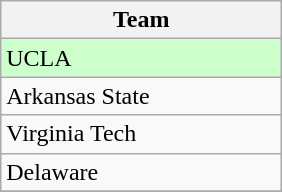<table class="wikitable" style="text-align: center;">
<tr>
<th width="180">Team</th>
</tr>
<tr bgcolor=#ccffcc>
<td align="left">UCLA</td>
</tr>
<tr>
<td align="left">Arkansas State</td>
</tr>
<tr>
<td align="left">Virginia Tech</td>
</tr>
<tr>
<td align="left">Delaware</td>
</tr>
<tr>
</tr>
</table>
